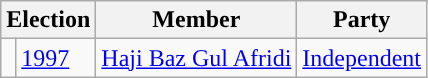<table class="wikitable">
<tr>
<th colspan="2">Election</th>
<th>Member</th>
<th>Party</th>
</tr>
<tr>
<td style="background-color: "></td>
<td><a href='#'>1997</a></td>
<td><a href='#'>Haji Baz Gul Afridi</a></td>
<td><a href='#'>Independent</a></td>
</tr>
</table>
